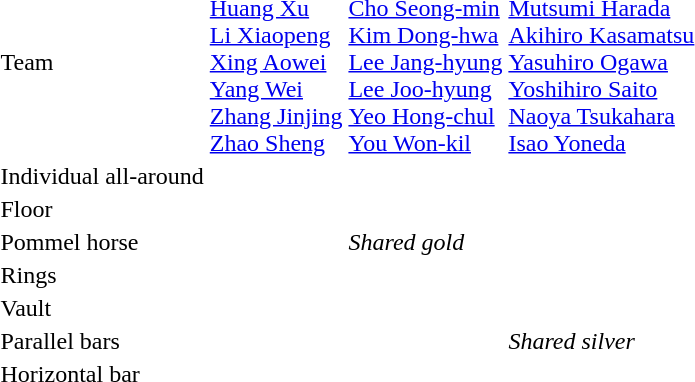<table>
<tr>
<td>Team</td>
<td><br><a href='#'>Huang Xu</a><br><a href='#'>Li Xiaopeng</a><br><a href='#'>Xing Aowei</a><br><a href='#'>Yang Wei</a><br><a href='#'>Zhang Jinjing</a><br><a href='#'>Zhao Sheng</a></td>
<td><br><a href='#'>Cho Seong-min</a><br><a href='#'>Kim Dong-hwa</a><br><a href='#'>Lee Jang-hyung</a><br><a href='#'>Lee Joo-hyung</a><br><a href='#'>Yeo Hong-chul</a><br><a href='#'>You Won-kil</a></td>
<td><br><a href='#'>Mutsumi Harada</a><br><a href='#'>Akihiro Kasamatsu</a><br><a href='#'>Yasuhiro Ogawa</a><br><a href='#'>Yoshihiro Saito</a><br><a href='#'>Naoya Tsukahara</a><br><a href='#'>Isao Yoneda</a></td>
</tr>
<tr>
<td>Individual all-around</td>
<td></td>
<td></td>
<td></td>
</tr>
<tr>
<td>Floor</td>
<td></td>
<td></td>
<td></td>
</tr>
<tr>
<td rowspan=2>Pommel horse</td>
<td></td>
<td rowspan=2><em>Shared gold</em></td>
<td></td>
</tr>
<tr>
<td></td>
<td></td>
</tr>
<tr>
<td rowspan=2>Rings</td>
<td rowspan=2></td>
<td rowspan=2></td>
<td></td>
</tr>
<tr>
<td></td>
</tr>
<tr>
<td>Vault</td>
<td></td>
<td></td>
<td></td>
</tr>
<tr>
<td rowspan=4>Parallel bars</td>
<td rowspan=4></td>
<td></td>
<td rowspan=4><em>Shared silver</em></td>
</tr>
<tr>
<td></td>
</tr>
<tr>
<td></td>
</tr>
<tr>
<td></td>
</tr>
<tr>
<td rowspan=2>Horizontal bar</td>
<td rowspan=2></td>
<td rowspan=2></td>
<td></td>
</tr>
<tr>
<td></td>
</tr>
</table>
